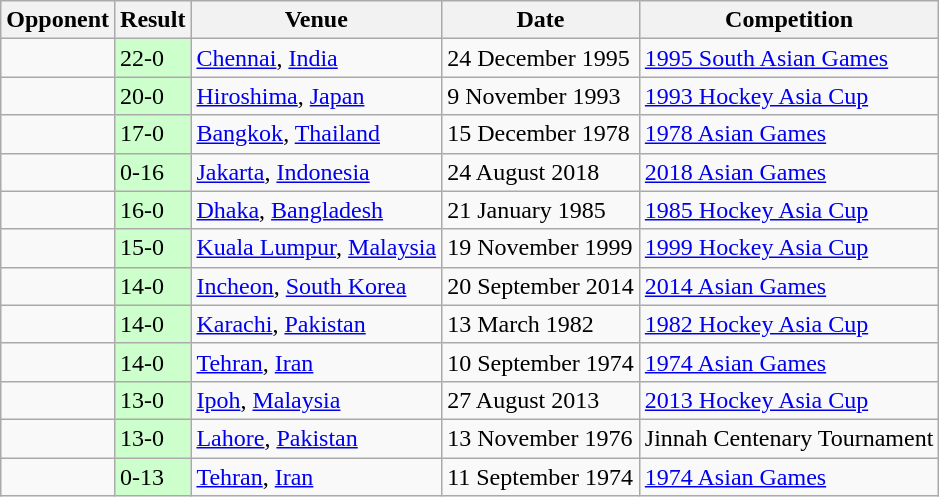<table class="wikitable">
<tr>
<th>Opponent</th>
<th>Result</th>
<th>Venue</th>
<th>Date</th>
<th>Competition</th>
</tr>
<tr>
<td></td>
<td style="background:#CCFFCC">22-0</td>
<td><a href='#'>Chennai</a>, <a href='#'>India</a></td>
<td>24 December 1995</td>
<td><a href='#'>1995 South Asian Games</a></td>
</tr>
<tr>
<td></td>
<td style="background:#CCFFCC">20-0</td>
<td><a href='#'>Hiroshima</a>, <a href='#'>Japan</a></td>
<td>9 November 1993</td>
<td><a href='#'>1993 Hockey Asia Cup</a></td>
</tr>
<tr>
<td></td>
<td style="background:#CCFFCC">17-0</td>
<td><a href='#'>Bangkok</a>, <a href='#'>Thailand</a></td>
<td>15 December 1978</td>
<td><a href='#'>1978 Asian Games</a></td>
</tr>
<tr>
<td></td>
<td style="background:#CCFFCC">0-16</td>
<td><a href='#'>Jakarta</a>, <a href='#'>Indonesia</a></td>
<td>24 August 2018</td>
<td><a href='#'>2018 Asian Games</a></td>
</tr>
<tr>
<td></td>
<td style="background:#CCFFCC">16-0</td>
<td><a href='#'>Dhaka</a>, <a href='#'>Bangladesh</a></td>
<td>21 January 1985</td>
<td><a href='#'>1985 Hockey Asia Cup</a></td>
</tr>
<tr>
<td></td>
<td style="background:#CCFFCC">15-0</td>
<td><a href='#'>Kuala Lumpur</a>, <a href='#'>Malaysia</a></td>
<td>19 November 1999</td>
<td><a href='#'>1999 Hockey Asia Cup</a></td>
</tr>
<tr>
<td></td>
<td style="background:#CCFFCC">14-0</td>
<td><a href='#'>Incheon</a>, <a href='#'>South Korea</a></td>
<td>20 September 2014</td>
<td><a href='#'>2014 Asian Games</a></td>
</tr>
<tr>
<td></td>
<td style="background:#CCFFCC">14-0</td>
<td><a href='#'>Karachi</a>, <a href='#'>Pakistan</a></td>
<td>13 March 1982</td>
<td><a href='#'>1982 Hockey Asia Cup</a></td>
</tr>
<tr>
<td></td>
<td style="background:#CCFFCC">14-0</td>
<td><a href='#'>Tehran</a>, <a href='#'>Iran</a></td>
<td>10 September 1974</td>
<td><a href='#'>1974 Asian Games</a></td>
</tr>
<tr>
<td></td>
<td style="background:#CCFFCC">13-0</td>
<td><a href='#'>Ipoh</a>, <a href='#'>Malaysia</a></td>
<td>27 August 2013</td>
<td><a href='#'>2013 Hockey Asia Cup</a></td>
</tr>
<tr>
<td></td>
<td style="background:#CCFFCC">13-0</td>
<td><a href='#'>Lahore</a>, <a href='#'>Pakistan</a></td>
<td>13 November 1976</td>
<td>Jinnah Centenary Tournament</td>
</tr>
<tr>
<td></td>
<td style="background:#CCFFCC">0-13</td>
<td><a href='#'>Tehran</a>, <a href='#'>Iran</a></td>
<td>11 September 1974</td>
<td><a href='#'>1974 Asian Games</a></td>
</tr>
</table>
